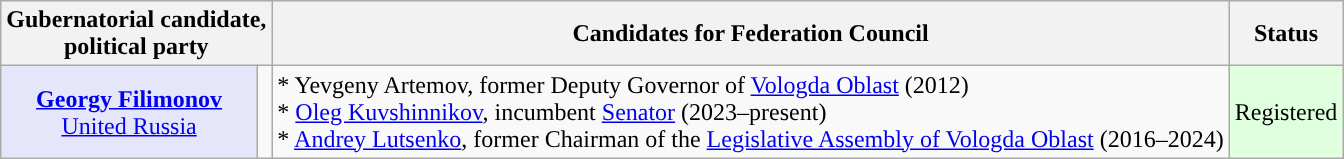<table class="wikitable" style="text-align:center;">
<tr>
<th colspan="2">Gubernatorial candidate,<br>political party</th>
<th>Candidates for Federation Council</th>
<th>Status</th>
</tr>
<tr>
<td style="background:lavender;"><strong><a href='#'>Georgy Filimonov</a></strong><br><a href='#'>United Russia</a></td>
<td style="background-color:"></td>
<td align=left>* Yevgeny Artemov, former Deputy Governor of <a href='#'>Vologda Oblast</a> (2012)<br> * <a href='#'>Oleg Kuvshinnikov</a>, incumbent <a href='#'>Senator</a> (2023–present)<br> * <a href='#'>Andrey Lutsenko</a>, former Chairman of the <a href='#'>Legislative Assembly of Vologda Oblast</a> (2016–2024)</td>
<td bgcolor="#DFFFDF">Registered</td>
</tr>
</table>
